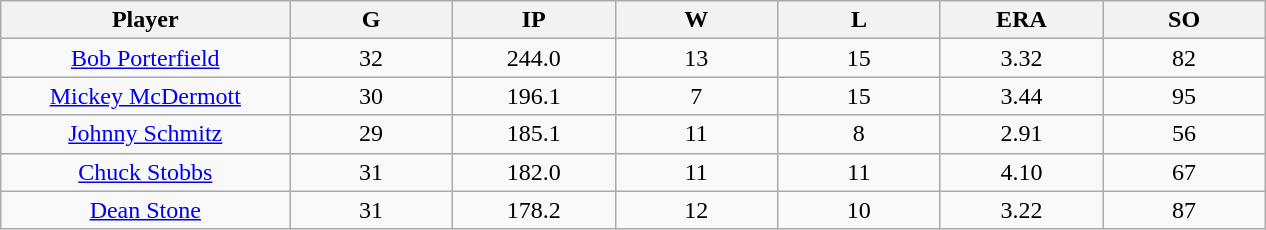<table class="wikitable sortable">
<tr>
<th bgcolor="#DDDDFF" width="16%">Player</th>
<th bgcolor="#DDDDFF" width="9%">G</th>
<th bgcolor="#DDDDFF" width="9%">IP</th>
<th bgcolor="#DDDDFF" width="9%">W</th>
<th bgcolor="#DDDDFF" width="9%">L</th>
<th bgcolor="#DDDDFF" width="9%">ERA</th>
<th bgcolor="#DDDDFF" width="9%">SO</th>
</tr>
<tr align="center">
<td><a href='#'>Bob Porterfield</a></td>
<td>32</td>
<td>244.0</td>
<td>13</td>
<td>15</td>
<td>3.32</td>
<td>82</td>
</tr>
<tr align=center>
<td><a href='#'>Mickey McDermott</a></td>
<td>30</td>
<td>196.1</td>
<td>7</td>
<td>15</td>
<td>3.44</td>
<td>95</td>
</tr>
<tr align=center>
<td><a href='#'>Johnny Schmitz</a></td>
<td>29</td>
<td>185.1</td>
<td>11</td>
<td>8</td>
<td>2.91</td>
<td>56</td>
</tr>
<tr align=center>
<td><a href='#'>Chuck Stobbs</a></td>
<td>31</td>
<td>182.0</td>
<td>11</td>
<td>11</td>
<td>4.10</td>
<td>67</td>
</tr>
<tr align=center>
<td><a href='#'>Dean Stone</a></td>
<td>31</td>
<td>178.2</td>
<td>12</td>
<td>10</td>
<td>3.22</td>
<td>87</td>
</tr>
</table>
